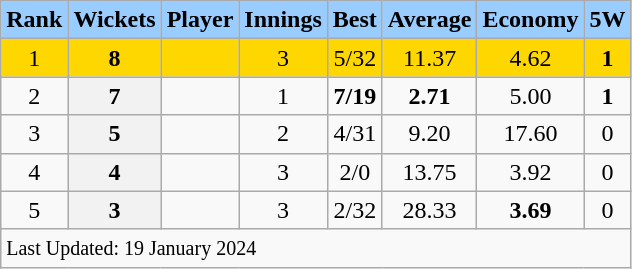<table class="wikitable plainrowheaders sortable">
<tr>
<th scope="col" style="background:#9cf;">Rank</th>
<th scope="col" style="background:#9cf;">Wickets</th>
<th scope="col" style="background:#9cf;">Player</th>
<th scope="col" style="background:#9cf;">Innings</th>
<th scope="col" style="background:#9cf;">Best</th>
<th scope="col" style="background:#9cf;">Average</th>
<th scope="col" style="background:#9cf;">Economy</th>
<th scope="col" style="background:#9cf;">5W</th>
</tr>
<tr>
<td style="text-align:center; background:gold;">1</td>
<th scope="row" style="text-align:center; background:gold;"><strong>8</strong></th>
<td style="background:gold;"> </td>
<td style="text-align:center; background:gold;">3</td>
<td style="text-align:center; background:gold;">5/32</td>
<td style="text-align:center; background:gold;">11.37</td>
<td style="text-align:center; background:gold;">4.62</td>
<td style="text-align:center; background:gold;"><strong>1</strong></td>
</tr>
<tr>
<td align="center">2</td>
<th scope="row" style="text-align:center;"><strong>7</strong></th>
<td> </td>
<td align="center">1</td>
<td align="center"><strong>7/19</strong></td>
<td align="center"><strong>2.71</strong></td>
<td align="center">5.00</td>
<td align="center"><strong>1</strong></td>
</tr>
<tr>
<td align="center">3</td>
<th align="center"><strong>5</strong></th>
<td> </td>
<td align="center">2</td>
<td align="center">4/31</td>
<td align="center">9.20</td>
<td align="center">17.60</td>
<td align="center">0</td>
</tr>
<tr>
<td align="center">4</td>
<th scope="row" style="text-align:center;"><strong>4</strong></th>
<td> </td>
<td align="center">3</td>
<td align="center">2/0</td>
<td align="center">13.75</td>
<td align="center">3.92</td>
<td align="center">0</td>
</tr>
<tr>
<td align="center">5</td>
<th align="center"><strong>3</strong></th>
<td> </td>
<td align="center">3</td>
<td align="center">2/32</td>
<td align="center">28.33</td>
<td align="center"><strong>3.69</strong></td>
<td align="center">0</td>
</tr>
<tr class="sortbottom">
<td colspan="8"><small>Last Updated: 19 January 2024</small></td>
</tr>
</table>
